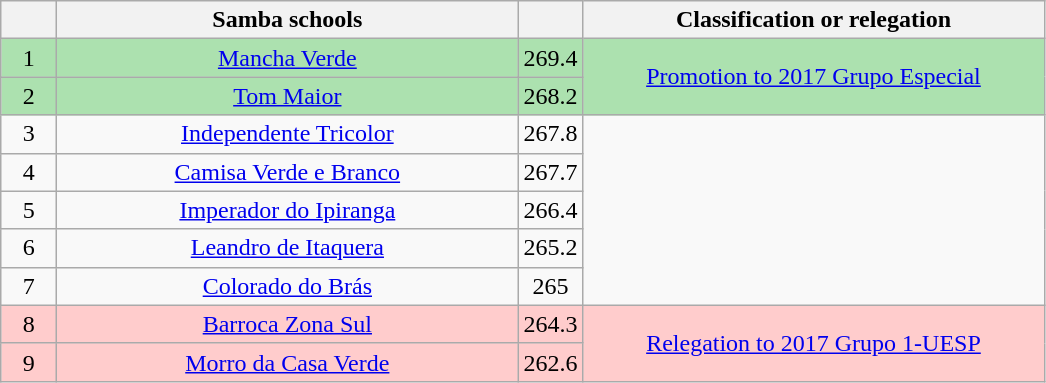<table class="wikitable">
<tr>
<th width="30"></th>
<th width="300">Samba schools</th>
<th width="20"></th>
<th width="300">Classification or relegation</th>
</tr>
<tr align="center">
<td bgcolor=ACE1AF>1</td>
<td bgcolor=ACE1AF><a href='#'>Mancha Verde</a></td>
<td bgcolor=ACE1AF>269.4</td>
<td rowspan="2" bgcolor=ACE1AF><a href='#'><span>Promotion to 2017 Grupo Especial</span></a></td>
</tr>
<tr align="center">
<td bgcolor=ACE1AF>2</td>
<td bgcolor=ACE1AF><a href='#'>Tom Maior</a></td>
<td bgcolor=ACE1AF>268.2</td>
</tr>
<tr align="center">
<td>3</td>
<td><a href='#'>Independente Tricolor</a></td>
<td>267.8</td>
<td rowspan="5"></td>
</tr>
<tr align="center">
<td>4</td>
<td><a href='#'>Camisa Verde e Branco</a></td>
<td>267.7</td>
</tr>
<tr align="center">
<td>5</td>
<td><a href='#'>Imperador do Ipiranga</a></td>
<td>266.4</td>
</tr>
<tr align="center">
<td>6</td>
<td><a href='#'>Leandro de Itaquera</a></td>
<td>265.2</td>
</tr>
<tr align="center">
<td>7</td>
<td><a href='#'>Colorado do Brás</a></td>
<td>265</td>
</tr>
<tr align="center">
<td bgcolor=FFCCCC>8</td>
<td bgcolor=FFCCCC><a href='#'>Barroca Zona Sul</a></td>
<td bgcolor=FFCCCC>264.3</td>
<td rowspan=2 bgcolor=FFCCCC><a href='#'><span>Relegation to 2017 Grupo 1-UESP</span></a></td>
</tr>
<tr align="center">
<td bgcolor=FFCCCC>9</td>
<td bgcolor=FFCCCC><a href='#'>Morro da Casa Verde</a></td>
<td bgcolor=FFCCCC>262.6</td>
</tr>
</table>
